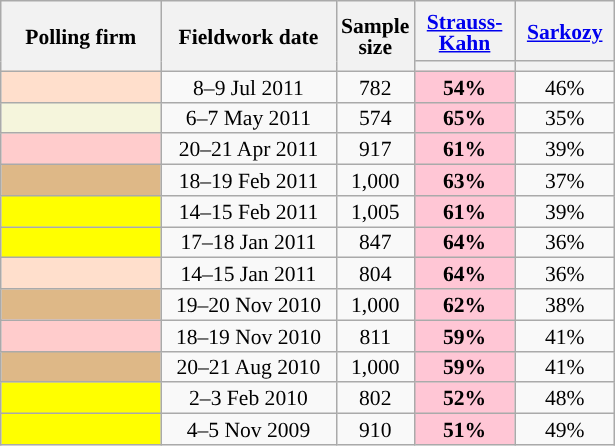<table class="wikitable sortable" style="text-align:center;font-size:90%;line-height:14px;">
<tr style="height:40px;">
<th style="width:100px;" rowspan="2">Polling firm</th>
<th style="width:110px;" rowspan="2">Fieldwork date</th>
<th style="width:35px;" rowspan="2">Sample<br>size</th>
<th class="unsortable" style="width:60px;"><a href='#'>Strauss-Kahn</a><br></th>
<th class="unsortable" style="width:60px;"><a href='#'>Sarkozy</a><br></th>
</tr>
<tr>
<th style="background:"></th>
<th style="background:"></th>
</tr>
<tr>
<td style="background:#FFDFCC;"> </td>
<td data-sort-value="2011-07-09">8–9 Jul 2011</td>
<td>782</td>
<td style="background:#FFC6D5;"><strong>54%</strong></td>
<td>46%</td>
</tr>
<tr>
<td style="background:beige;"></td>
<td data-sort-value="2011-05-07">6–7 May 2011</td>
<td>574</td>
<td style="background:#FFC6D5;"><strong>65%</strong></td>
<td>35%</td>
</tr>
<tr>
<td style="background:#FFCCCC;"></td>
<td data-sort-value="2011-04-21">20–21 Apr 2011</td>
<td>917</td>
<td style="background:#FFC6D5;"><strong>61%</strong></td>
<td>39%</td>
</tr>
<tr>
<td style="background:burlywood;"> </td>
<td data-sort-value="2011-02-19">18–19 Feb 2011</td>
<td>1,000</td>
<td style="background:#FFC6D5;"><strong>63%</strong></td>
<td>37%</td>
</tr>
<tr>
<td style="background:yellow;"></td>
<td data-sort-value="2011-02-15">14–15 Feb 2011</td>
<td>1,005</td>
<td style="background:#FFC6D5;"><strong>61%</strong></td>
<td>39%</td>
</tr>
<tr>
<td style="background:yellow;"></td>
<td data-sort-value="2011-01-18">17–18 Jan 2011</td>
<td>847</td>
<td style="background:#FFC6D5;"><strong>64%</strong></td>
<td>36%</td>
</tr>
<tr>
<td style="background:#FFDFCC;"> </td>
<td data-sort-value="2011-01-15">14–15 Jan 2011</td>
<td>804</td>
<td style="background:#FFC6D5;"><strong>64%</strong></td>
<td>36%</td>
</tr>
<tr>
<td style="background:burlywood;"> </td>
<td data-sort-value="2010-11-20">19–20 Nov 2010</td>
<td>1,000</td>
<td style="background:#FFC6D5;"><strong>62%</strong></td>
<td>38%</td>
</tr>
<tr>
<td style="background:#FFCCCC;"></td>
<td data-sort-value="2010-11-19">18–19 Nov 2010</td>
<td>811</td>
<td style="background:#FFC6D5;"><strong>59%</strong></td>
<td>41%</td>
</tr>
<tr>
<td style="background:burlywood;"> </td>
<td data-sort-value="2010-08-21">20–21 Aug 2010</td>
<td>1,000</td>
<td style="background:#FFC6D5;"><strong>59%</strong></td>
<td>41%</td>
</tr>
<tr>
<td style="background:yellow;"></td>
<td data-sort-value="2010-02-03">2–3 Feb 2010</td>
<td>802</td>
<td style="background:#FFC6D5;"><strong>52%</strong></td>
<td>48%</td>
</tr>
<tr>
<td style="background:yellow;"></td>
<td data-sort-value="2009-11-05">4–5 Nov 2009</td>
<td>910</td>
<td style="background:#FFC6D5;"><strong>51%</strong></td>
<td>49%</td>
</tr>
</table>
